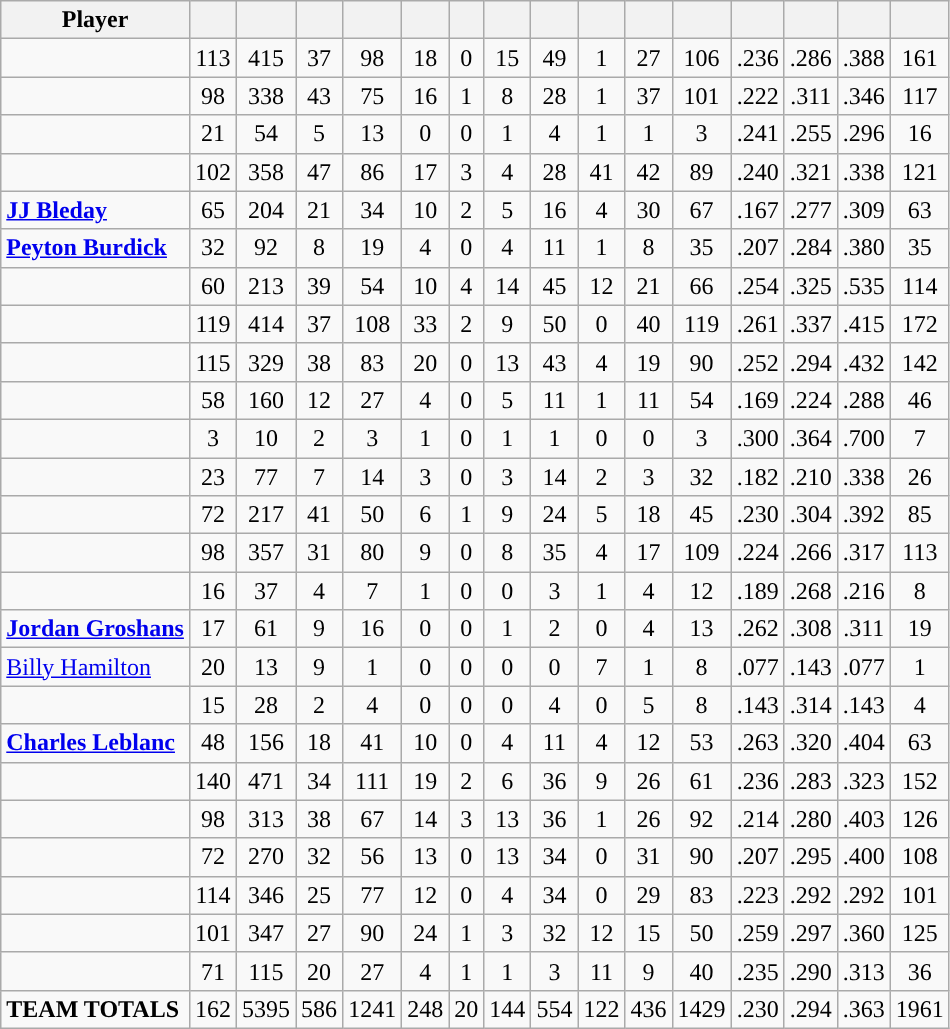<table class="wikitable sortable" style="text-align:center;">
<tr>
<th>Player</th>
<th></th>
<th></th>
<th></th>
<th></th>
<th></th>
<th></th>
<th></th>
<th></th>
<th></th>
<th></th>
<th></th>
<th></th>
<th></th>
<th></th>
<th></th>
</tr>
<tr>
<td align=left><strong></strong></td>
<td>113</td>
<td>415</td>
<td>37</td>
<td>98</td>
<td>18</td>
<td>0</td>
<td>15</td>
<td>49</td>
<td>1</td>
<td>27</td>
<td>106</td>
<td>.236</td>
<td>.286</td>
<td>.388</td>
<td>161</td>
</tr>
<tr>
<td align=left></td>
<td>98</td>
<td>338</td>
<td>43</td>
<td>75</td>
<td>16</td>
<td>1</td>
<td>8</td>
<td>28</td>
<td>1</td>
<td>37</td>
<td>101</td>
<td>.222</td>
<td>.311</td>
<td>.346</td>
<td>117</td>
</tr>
<tr>
<td align=left><strong></strong></td>
<td>21</td>
<td>54</td>
<td>5</td>
<td>13</td>
<td>0</td>
<td>0</td>
<td>1</td>
<td>4</td>
<td>1</td>
<td>1</td>
<td>3</td>
<td>.241</td>
<td>.255</td>
<td>.296</td>
<td>16</td>
</tr>
<tr>
<td align=left><strong></strong></td>
<td>102</td>
<td>358</td>
<td>47</td>
<td>86</td>
<td>17</td>
<td>3</td>
<td>4</td>
<td>28</td>
<td>41</td>
<td>42</td>
<td>89</td>
<td>.240</td>
<td>.321</td>
<td>.338</td>
<td>121</td>
</tr>
<tr>
<td align=left><strong><a href='#'>JJ Bleday</a></strong></td>
<td>65</td>
<td>204</td>
<td>21</td>
<td>34</td>
<td>10</td>
<td>2</td>
<td>5</td>
<td>16</td>
<td>4</td>
<td>30</td>
<td>67</td>
<td>.167</td>
<td>.277</td>
<td>.309</td>
<td>63</td>
</tr>
<tr>
<td align=left><strong><a href='#'>Peyton Burdick</a></strong></td>
<td>32</td>
<td>92</td>
<td>8</td>
<td>19</td>
<td>4</td>
<td>0</td>
<td>4</td>
<td>11</td>
<td>1</td>
<td>8</td>
<td>35</td>
<td>.207</td>
<td>.284</td>
<td>.380</td>
<td>35</td>
</tr>
<tr>
<td align=left><strong></strong></td>
<td>60</td>
<td>213</td>
<td>39</td>
<td>54</td>
<td>10</td>
<td>4</td>
<td>14</td>
<td>45</td>
<td>12</td>
<td>21</td>
<td>66</td>
<td>.254</td>
<td>.325</td>
<td>.535</td>
<td>114</td>
</tr>
<tr>
<td align=left><strong></strong></td>
<td>119</td>
<td>414</td>
<td>37</td>
<td>108</td>
<td>33</td>
<td>2</td>
<td>9</td>
<td>50</td>
<td>0</td>
<td>40</td>
<td>119</td>
<td>.261</td>
<td>.337</td>
<td>.415</td>
<td>172</td>
</tr>
<tr>
<td align=left><strong></strong></td>
<td>115</td>
<td>329</td>
<td>38</td>
<td>83</td>
<td>20</td>
<td>0</td>
<td>13</td>
<td>43</td>
<td>4</td>
<td>19</td>
<td>90</td>
<td>.252</td>
<td>.294</td>
<td>.432</td>
<td>142</td>
</tr>
<tr>
<td align=left></td>
<td>58</td>
<td>160</td>
<td>12</td>
<td>27</td>
<td>4</td>
<td>0</td>
<td>5</td>
<td>11</td>
<td>1</td>
<td>11</td>
<td>54</td>
<td>.169</td>
<td>.224</td>
<td>.288</td>
<td>46</td>
</tr>
<tr>
<td align=left></td>
<td>3</td>
<td>10</td>
<td>2</td>
<td>3</td>
<td>1</td>
<td>0</td>
<td>1</td>
<td>1</td>
<td>0</td>
<td>0</td>
<td>3</td>
<td>.300</td>
<td>.364</td>
<td>.700</td>
<td>7</td>
</tr>
<tr>
<td align=left></td>
<td>23</td>
<td>77</td>
<td>7</td>
<td>14</td>
<td>3</td>
<td>0</td>
<td>3</td>
<td>14</td>
<td>2</td>
<td>3</td>
<td>32</td>
<td>.182</td>
<td>.210</td>
<td>.338</td>
<td>26</td>
</tr>
<tr>
<td align=left><strong></strong></td>
<td>72</td>
<td>217</td>
<td>41</td>
<td>50</td>
<td>6</td>
<td>1</td>
<td>9</td>
<td>24</td>
<td>5</td>
<td>18</td>
<td>45</td>
<td>.230</td>
<td>.304</td>
<td>.392</td>
<td>85</td>
</tr>
<tr>
<td align=left><strong></strong></td>
<td>98</td>
<td>357</td>
<td>31</td>
<td>80</td>
<td>9</td>
<td>0</td>
<td>8</td>
<td>35</td>
<td>4</td>
<td>17</td>
<td>109</td>
<td>.224</td>
<td>.266</td>
<td>.317</td>
<td>113</td>
</tr>
<tr>
<td align=left></td>
<td>16</td>
<td>37</td>
<td>4</td>
<td>7</td>
<td>1</td>
<td>0</td>
<td>0</td>
<td>3</td>
<td>1</td>
<td>4</td>
<td>12</td>
<td>.189</td>
<td>.268</td>
<td>.216</td>
<td>8</td>
</tr>
<tr>
<td align=left><strong><a href='#'>Jordan Groshans</a></strong></td>
<td>17</td>
<td>61</td>
<td>9</td>
<td>16</td>
<td>0</td>
<td>0</td>
<td>1</td>
<td>2</td>
<td>0</td>
<td>4</td>
<td>13</td>
<td>.262</td>
<td>.308</td>
<td>.311</td>
<td>19</td>
</tr>
<tr>
<td align=left><a href='#'>Billy Hamilton</a></td>
<td>20</td>
<td>13</td>
<td>9</td>
<td>1</td>
<td>0</td>
<td>0</td>
<td>0</td>
<td>0</td>
<td>7</td>
<td>1</td>
<td>8</td>
<td>.077</td>
<td>.143</td>
<td>.077</td>
<td>1</td>
</tr>
<tr>
<td align=left></td>
<td>15</td>
<td>28</td>
<td>2</td>
<td>4</td>
<td>0</td>
<td>0</td>
<td>0</td>
<td>4</td>
<td>0</td>
<td>5</td>
<td>8</td>
<td>.143</td>
<td>.314</td>
<td>.143</td>
<td>4</td>
</tr>
<tr>
<td align=left><strong><a href='#'>Charles Leblanc</a></strong></td>
<td>48</td>
<td>156</td>
<td>18</td>
<td>41</td>
<td>10</td>
<td>0</td>
<td>4</td>
<td>11</td>
<td>4</td>
<td>12</td>
<td>53</td>
<td>.263</td>
<td>.320</td>
<td>.404</td>
<td>63</td>
</tr>
<tr>
<td align=left><strong></strong></td>
<td>140</td>
<td>471</td>
<td>34</td>
<td>111</td>
<td>19</td>
<td>2</td>
<td>6</td>
<td>36</td>
<td>9</td>
<td>26</td>
<td>61</td>
<td>.236</td>
<td>.283</td>
<td>.323</td>
<td>152</td>
</tr>
<tr>
<td align=left><strong></strong></td>
<td>98</td>
<td>313</td>
<td>38</td>
<td>67</td>
<td>14</td>
<td>3</td>
<td>13</td>
<td>36</td>
<td>1</td>
<td>26</td>
<td>92</td>
<td>.214</td>
<td>.280</td>
<td>.403</td>
<td>126</td>
</tr>
<tr>
<td align=left><strong></strong></td>
<td>72</td>
<td>270</td>
<td>32</td>
<td>56</td>
<td>13</td>
<td>0</td>
<td>13</td>
<td>34</td>
<td>0</td>
<td>31</td>
<td>90</td>
<td>.207</td>
<td>.295</td>
<td>.400</td>
<td>108</td>
</tr>
<tr>
<td align=left><strong></strong></td>
<td>114</td>
<td>346</td>
<td>25</td>
<td>77</td>
<td>12</td>
<td>0</td>
<td>4</td>
<td>34</td>
<td>0</td>
<td>29</td>
<td>83</td>
<td>.223</td>
<td>.292</td>
<td>.292</td>
<td>101</td>
</tr>
<tr>
<td align=left></td>
<td>101</td>
<td>347</td>
<td>27</td>
<td>90</td>
<td>24</td>
<td>1</td>
<td>3</td>
<td>32</td>
<td>12</td>
<td>15</td>
<td>50</td>
<td>.259</td>
<td>.297</td>
<td>.360</td>
<td>125</td>
</tr>
<tr>
<td align=left><strong></strong></td>
<td>71</td>
<td>115</td>
<td>20</td>
<td>27</td>
<td>4</td>
<td>1</td>
<td>1</td>
<td>3</td>
<td>11</td>
<td>9</td>
<td>40</td>
<td>.235</td>
<td>.290</td>
<td>.313</td>
<td>36</td>
</tr>
<tr class="sortbottom">
<td align="left"><strong>TEAM TOTALS</strong></td>
<td>162</td>
<td>5395</td>
<td>586</td>
<td>1241</td>
<td>248</td>
<td>20</td>
<td>144</td>
<td>554</td>
<td>122</td>
<td>436</td>
<td>1429</td>
<td>.230</td>
<td>.294</td>
<td>.363</td>
<td>1961</td>
</tr>
</table>
